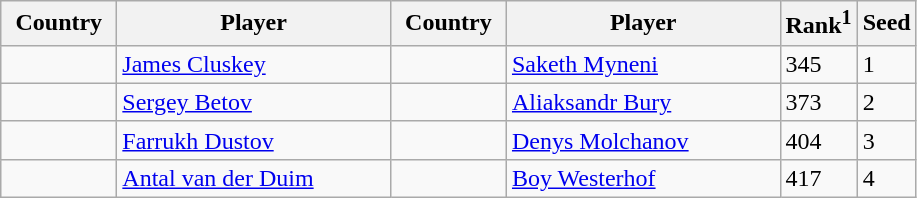<table class="sortable wikitable">
<tr>
<th width="70">Country</th>
<th width="175">Player</th>
<th width="70">Country</th>
<th width="175">Player</th>
<th>Rank<sup>1</sup></th>
<th>Seed</th>
</tr>
<tr>
<td></td>
<td><a href='#'>James Cluskey</a></td>
<td></td>
<td><a href='#'>Saketh Myneni</a></td>
<td>345</td>
<td>1</td>
</tr>
<tr>
<td></td>
<td><a href='#'>Sergey Betov</a></td>
<td></td>
<td><a href='#'>Aliaksandr Bury</a></td>
<td>373</td>
<td>2</td>
</tr>
<tr>
<td></td>
<td><a href='#'>Farrukh Dustov</a></td>
<td></td>
<td><a href='#'>Denys Molchanov</a></td>
<td>404</td>
<td>3</td>
</tr>
<tr>
<td></td>
<td><a href='#'>Antal van der Duim</a></td>
<td></td>
<td><a href='#'>Boy Westerhof</a></td>
<td>417</td>
<td>4</td>
</tr>
</table>
